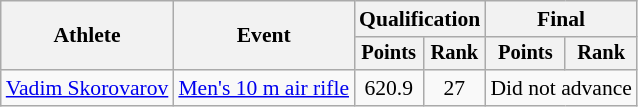<table class="wikitable" style="font-size:90%">
<tr>
<th rowspan="2">Athlete</th>
<th rowspan="2">Event</th>
<th colspan=2>Qualification</th>
<th colspan=2>Final</th>
</tr>
<tr style="font-size:95%">
<th>Points</th>
<th>Rank</th>
<th>Points</th>
<th>Rank</th>
</tr>
<tr align=center>
<td align=left><a href='#'>Vadim Skorovarov</a></td>
<td align=left><a href='#'>Men's 10 m air rifle</a></td>
<td>620.9</td>
<td>27</td>
<td colspan=2>Did not advance</td>
</tr>
</table>
